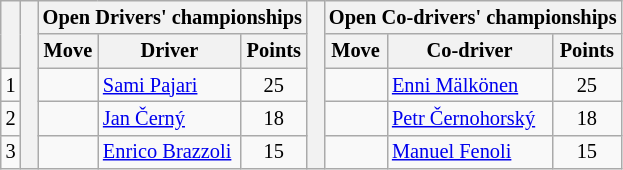<table class="wikitable" style="font-size:85%;">
<tr>
<th rowspan="2"></th>
<th rowspan="7" style="width:5px;"></th>
<th colspan="3">Open Drivers' championships</th>
<th rowspan="7" style="width:5px;"></th>
<th colspan="3" nowrap>Open Co-drivers' championships<br></th>
</tr>
<tr>
<th>Move</th>
<th>Driver</th>
<th>Points</th>
<th>Move</th>
<th>Co-driver</th>
<th>Points<br></th>
</tr>
<tr>
<td align="center">1</td>
<td align="center"></td>
<td><a href='#'>Sami Pajari</a></td>
<td align="center">25</td>
<td align="center"></td>
<td><a href='#'>Enni Mälkönen</a></td>
<td align="center">25<br></td>
</tr>
<tr>
<td align="center">2</td>
<td align="center"></td>
<td><a href='#'>Jan Černý</a></td>
<td align="center">18</td>
<td align="center"></td>
<td><a href='#'>Petr Černohorský</a></td>
<td align="center">18<br></td>
</tr>
<tr>
<td align="center">3</td>
<td align="center"></td>
<td><a href='#'>Enrico Brazzoli</a></td>
<td align="center">15</td>
<td align="center"></td>
<td><a href='#'>Manuel Fenoli</a></td>
<td align="center">15<br></td>
</tr>
</table>
